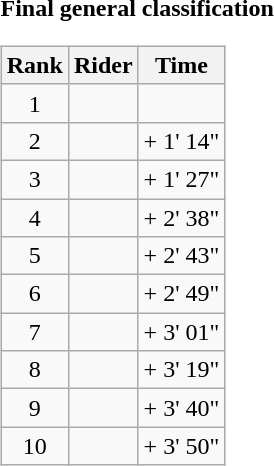<table>
<tr>
<td><strong>Final general classification</strong><br><table class="wikitable">
<tr>
<th scope="col">Rank</th>
<th scope="col">Rider</th>
<th scope="col">Time</th>
</tr>
<tr>
<td style="text-align:center;">1</td>
<td></td>
<td style="text-align:right;"></td>
</tr>
<tr>
<td style="text-align:center;">2</td>
<td></td>
<td style="text-align:right;">+ 1' 14"</td>
</tr>
<tr>
<td style="text-align:center;">3</td>
<td></td>
<td style="text-align:right;">+ 1' 27"</td>
</tr>
<tr>
<td style="text-align:center;">4</td>
<td></td>
<td style="text-align:right;">+ 2' 38"</td>
</tr>
<tr>
<td style="text-align:center;">5</td>
<td></td>
<td style="text-align:right;">+ 2' 43"</td>
</tr>
<tr>
<td style="text-align:center;">6</td>
<td></td>
<td style="text-align:right;">+ 2' 49"</td>
</tr>
<tr>
<td style="text-align:center;">7</td>
<td></td>
<td style="text-align:right;">+ 3' 01"</td>
</tr>
<tr>
<td style="text-align:center;">8</td>
<td></td>
<td style="text-align:right;">+ 3' 19"</td>
</tr>
<tr>
<td style="text-align:center;">9</td>
<td></td>
<td style="text-align:right;">+ 3' 40"</td>
</tr>
<tr>
<td style="text-align:center;">10</td>
<td></td>
<td style="text-align:right;">+ 3' 50"</td>
</tr>
</table>
</td>
</tr>
</table>
